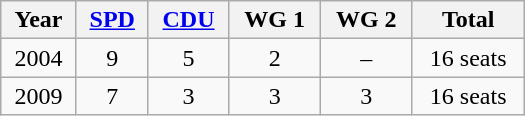<table class="wikitable" width="350">
<tr>
<th>Year</th>
<th><a href='#'>SPD</a></th>
<th><a href='#'>CDU</a></th>
<th>WG 1</th>
<th>WG 2</th>
<th>Total</th>
</tr>
<tr align="center">
<td>2004</td>
<td>9</td>
<td>5</td>
<td>2</td>
<td>–</td>
<td>16 seats</td>
</tr>
<tr align="center">
<td>2009</td>
<td>7</td>
<td>3</td>
<td>3</td>
<td>3</td>
<td>16 seats</td>
</tr>
</table>
